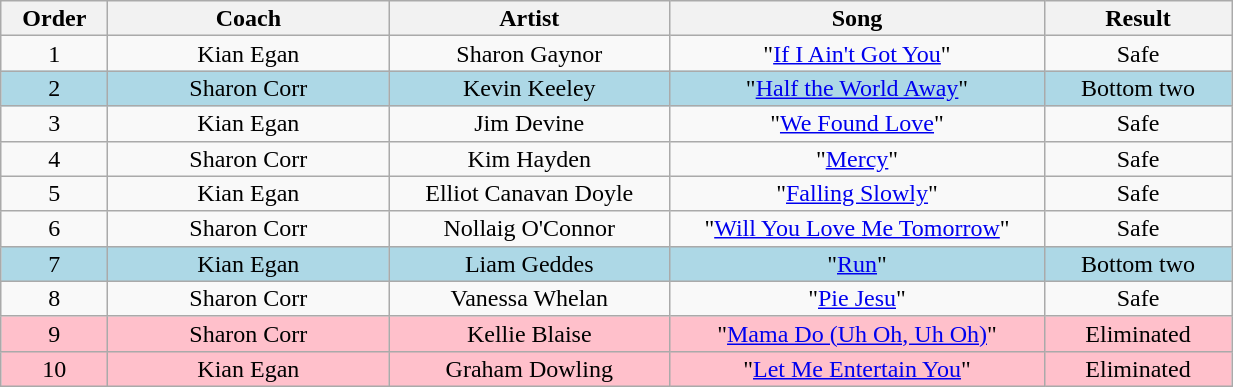<table class="wikitable" style="text-align:center; line-height:16px; width:65%;">
<tr>
<th scope="col" width="05%">Order</th>
<th scope="col" width="15%">Coach</th>
<th scope="col" width="15%">Artist</th>
<th scope="col" width="20%">Song</th>
<th scope="col" width="10%">Result</th>
</tr>
<tr>
<td>1</td>
<td>Kian Egan</td>
<td>Sharon Gaynor</td>
<td>"<a href='#'>If I Ain't Got You</a>"</td>
<td>Safe</td>
</tr>
<tr style="background:lightblue;">
<td>2</td>
<td>Sharon Corr</td>
<td>Kevin Keeley</td>
<td>"<a href='#'>Half the World Away</a>"</td>
<td>Bottom two</td>
</tr>
<tr>
<td>3</td>
<td>Kian Egan</td>
<td>Jim Devine</td>
<td>"<a href='#'>We Found Love</a>"</td>
<td>Safe</td>
</tr>
<tr>
<td>4</td>
<td>Sharon Corr</td>
<td>Kim Hayden</td>
<td>"<a href='#'>Mercy</a>"</td>
<td>Safe</td>
</tr>
<tr>
<td>5</td>
<td>Kian Egan</td>
<td>Elliot Canavan Doyle</td>
<td>"<a href='#'>Falling Slowly</a>"</td>
<td>Safe</td>
</tr>
<tr>
<td>6</td>
<td>Sharon Corr</td>
<td>Nollaig O'Connor</td>
<td>"<a href='#'>Will You Love Me Tomorrow</a>"</td>
<td>Safe</td>
</tr>
<tr style="background:lightblue;">
<td>7</td>
<td>Kian Egan</td>
<td>Liam Geddes</td>
<td>"<a href='#'>Run</a>"</td>
<td>Bottom two</td>
</tr>
<tr>
<td>8</td>
<td>Sharon Corr</td>
<td>Vanessa Whelan</td>
<td>"<a href='#'>Pie Jesu</a>"</td>
<td>Safe</td>
</tr>
<tr style="background:pink;">
<td>9</td>
<td>Sharon Corr</td>
<td>Kellie Blaise</td>
<td>"<a href='#'>Mama Do (Uh Oh, Uh Oh)</a>"</td>
<td>Eliminated</td>
</tr>
<tr style="background:pink;">
<td>10</td>
<td>Kian Egan</td>
<td>Graham Dowling</td>
<td>"<a href='#'>Let Me Entertain You</a>"</td>
<td>Eliminated</td>
</tr>
</table>
